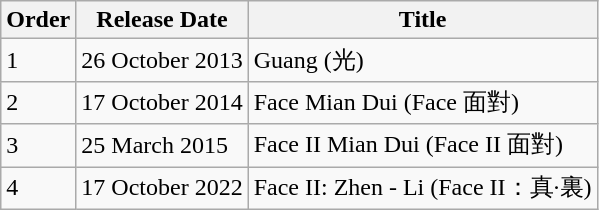<table class="wikitable">
<tr>
<th>Order</th>
<th>Release Date</th>
<th>Title</th>
</tr>
<tr>
<td>1</td>
<td>26 October 2013</td>
<td>Guang (光)</td>
</tr>
<tr>
<td>2</td>
<td>17 October 2014</td>
<td>Face Mian Dui (Face 面對)</td>
</tr>
<tr>
<td>3</td>
<td>25 March 2015</td>
<td>Face II Mian Dui (Face II 面對)</td>
</tr>
<tr>
<td>4</td>
<td>17 October 2022</td>
<td>Face II: Zhen - Li (Face II：真·裏)</td>
</tr>
</table>
